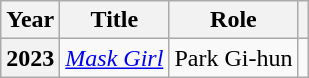<table class="wikitable  plainrowheaders">
<tr>
<th scope="col">Year</th>
<th scope="col">Title</th>
<th scope="col">Role</th>
<th scope="col" class="unsortable"></th>
</tr>
<tr>
<th scope="row">2023</th>
<td><em><a href='#'>Mask Girl</a></em></td>
<td>Park Gi-hun</td>
<td></td>
</tr>
</table>
